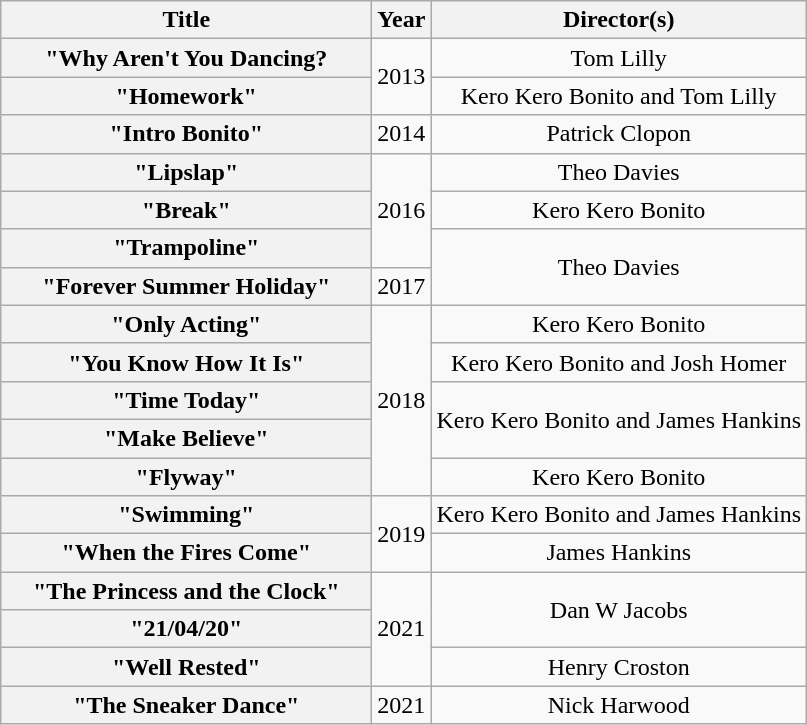<table class="wikitable plainrowheaders" style="text-align:center">
<tr>
<th scope="col" rowspan="1" style="width:15em;">Title</th>
<th scope="col" rowspan="1">Year</th>
<th scope="col" rowspan="1">Director(s)</th>
</tr>
<tr>
<th scope="row">"Why Aren't You Dancing?</th>
<td rowspan="2">2013</td>
<td>Tom Lilly</td>
</tr>
<tr>
<th scope="row">"Homework"</th>
<td>Kero Kero Bonito and Tom Lilly</td>
</tr>
<tr>
<th scope="row">"Intro Bonito"</th>
<td>2014</td>
<td>Patrick Clopon</td>
</tr>
<tr>
<th scope="row">"Lipslap"</th>
<td rowspan="3">2016</td>
<td>Theo Davies</td>
</tr>
<tr>
<th scope="row">"Break"</th>
<td>Kero Kero Bonito</td>
</tr>
<tr>
<th scope="row">"Trampoline"</th>
<td rowspan="2">Theo Davies</td>
</tr>
<tr>
<th scope="row">"Forever Summer Holiday"</th>
<td>2017</td>
</tr>
<tr>
<th scope="row">"Only Acting"</th>
<td rowspan="5">2018</td>
<td>Kero Kero Bonito</td>
</tr>
<tr>
<th scope="row">"You Know How It Is"</th>
<td>Kero Kero Bonito and Josh Homer</td>
</tr>
<tr>
<th scope="row">"Time Today"</th>
<td rowspan="2">Kero Kero Bonito and James Hankins</td>
</tr>
<tr>
<th scope="row">"Make Believe"</th>
</tr>
<tr>
<th scope="row">"Flyway"</th>
<td>Kero Kero Bonito</td>
</tr>
<tr>
<th scope="row">"Swimming"</th>
<td rowspan="2">2019</td>
<td>Kero Kero Bonito and James Hankins</td>
</tr>
<tr>
<th scope="row">"When the Fires Come"</th>
<td>James Hankins</td>
</tr>
<tr>
<th scope="row">"The Princess and the Clock"</th>
<td rowspan="3">2021</td>
<td rowspan="2">Dan W Jacobs</td>
</tr>
<tr>
<th scope="row">"21/04/20"</th>
</tr>
<tr>
<th scope="row">"Well Rested" </th>
<td>Henry Croston</td>
</tr>
<tr>
<th scope="row">"The Sneaker Dance"</th>
<td>2021</td>
<td>Nick Harwood</td>
</tr>
</table>
